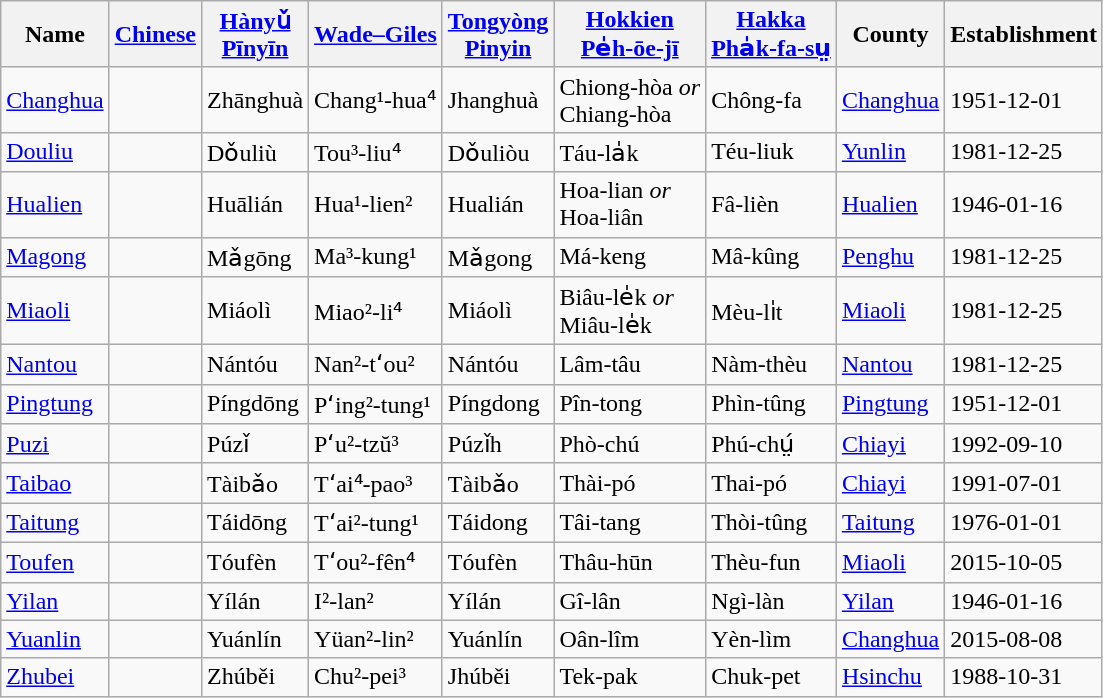<table class="wikitable sortable">
<tr>
<th>Name</th>
<th><a href='#'>Chinese</a></th>
<th><a href='#'>Hànyǔ<br>Pīnyīn</a></th>
<th><a href='#'>Wade–Giles</a></th>
<th><a href='#'>Tongyòng<br>Pinyin</a></th>
<th><a href='#'>Hokkien</a><br><a href='#'>Pe̍h-ōe-jī</a></th>
<th><a href='#'>Hakka</a><br><a href='#'>Pha̍k-fa-sṳ</a></th>
<th>County</th>
<th>Establishment</th>
</tr>
<tr>
<td><a href='#'>Changhua</a></td>
<td><span></span></td>
<td>Zhānghuà</td>
<td>Chang¹-hua⁴</td>
<td>Jhanghuà</td>
<td>Chiong-hòa <em>or</em><br>Chiang-hòa</td>
<td>Chông-fa</td>
<td><a href='#'>Changhua</a></td>
<td>1951-12-01</td>
</tr>
<tr>
<td><a href='#'>Douliu</a></td>
<td><span></span></td>
<td>Dǒuliù</td>
<td>Tou³-liu⁴</td>
<td>Dǒuliòu</td>
<td>Táu-la̍k</td>
<td>Téu-liuk</td>
<td><a href='#'>Yunlin</a></td>
<td>1981-12-25</td>
</tr>
<tr>
<td><a href='#'>Hualien</a></td>
<td><span></span></td>
<td>Huālián</td>
<td>Hua¹-lien²</td>
<td>Hualián</td>
<td>Hoa-lian <em>or</em><br>Hoa-liân</td>
<td>Fâ-lièn</td>
<td><a href='#'>Hualien</a></td>
<td>1946-01-16</td>
</tr>
<tr>
<td><a href='#'>Magong</a></td>
<td><span></span></td>
<td>Mǎgōng</td>
<td>Ma³-kung¹</td>
<td>Mǎgong</td>
<td>Má-keng</td>
<td>Mâ-kûng</td>
<td><a href='#'>Penghu</a></td>
<td>1981-12-25</td>
</tr>
<tr>
<td><a href='#'>Miaoli</a></td>
<td><span></span></td>
<td>Miáolì</td>
<td>Miao²-li⁴</td>
<td>Miáolì</td>
<td>Biâu-le̍k <em>or</em><br>Miâu-le̍k</td>
<td>Mèu-li̍t</td>
<td><a href='#'>Miaoli</a></td>
<td>1981-12-25</td>
</tr>
<tr>
<td><a href='#'>Nantou</a></td>
<td><span></span></td>
<td>Nántóu</td>
<td>Nan²-tʻou²</td>
<td>Nántóu</td>
<td>Lâm-tâu</td>
<td>Nàm-thèu</td>
<td><a href='#'>Nantou</a></td>
<td>1981-12-25</td>
</tr>
<tr>
<td><a href='#'>Pingtung</a></td>
<td><span></span></td>
<td>Píngdōng</td>
<td>Pʻing²-tung¹</td>
<td>Píngdong</td>
<td>Pîn-tong</td>
<td>Phìn-tûng</td>
<td><a href='#'>Pingtung</a></td>
<td>1951-12-01</td>
</tr>
<tr>
<td><a href='#'>Puzi</a></td>
<td><span></span></td>
<td>Púzǐ</td>
<td>Pʻu²-tzŭ³</td>
<td>Púzǐh</td>
<td>Phò-chú</td>
<td>Phú-chṳ́</td>
<td><a href='#'>Chiayi</a></td>
<td>1992-09-10</td>
</tr>
<tr>
<td><a href='#'>Taibao</a></td>
<td><span></span></td>
<td>Tàibǎo</td>
<td>Tʻai⁴-pao³</td>
<td>Tàibǎo</td>
<td>Thài-pó</td>
<td>Thai-pó</td>
<td><a href='#'>Chiayi</a></td>
<td>1991-07-01</td>
</tr>
<tr>
<td><a href='#'>Taitung</a></td>
<td><span></span></td>
<td>Táidōng</td>
<td>Tʻai²-tung¹</td>
<td>Táidong</td>
<td>Tâi-tang</td>
<td>Thòi-tûng</td>
<td><a href='#'>Taitung</a></td>
<td>1976-01-01</td>
</tr>
<tr>
<td><a href='#'>Toufen</a></td>
<td><span></span></td>
<td>Tóufèn</td>
<td>Tʻou²-fên⁴</td>
<td>Tóufèn</td>
<td>Thâu-hūn</td>
<td>Thèu-fun</td>
<td><a href='#'>Miaoli</a></td>
<td>2015-10-05</td>
</tr>
<tr>
<td><a href='#'>Yilan</a></td>
<td><span></span></td>
<td>Yílán</td>
<td>I²-lan²</td>
<td>Yílán</td>
<td>Gî-lân</td>
<td>Ngì-làn</td>
<td><a href='#'>Yilan</a></td>
<td>1946-01-16</td>
</tr>
<tr>
<td><a href='#'>Yuanlin</a></td>
<td><span></span></td>
<td>Yuánlín</td>
<td>Yüan²-lin²</td>
<td>Yuánlín</td>
<td>Oân-lîm</td>
<td>Yèn-lìm</td>
<td><a href='#'>Changhua</a></td>
<td>2015-08-08</td>
</tr>
<tr>
<td><a href='#'>Zhubei</a></td>
<td><span></span></td>
<td>Zhúběi</td>
<td>Chu²-pei³</td>
<td>Jhúběi</td>
<td>Tek-pak</td>
<td>Chuk-pet</td>
<td><a href='#'>Hsinchu</a></td>
<td>1988-10-31</td>
</tr>
</table>
